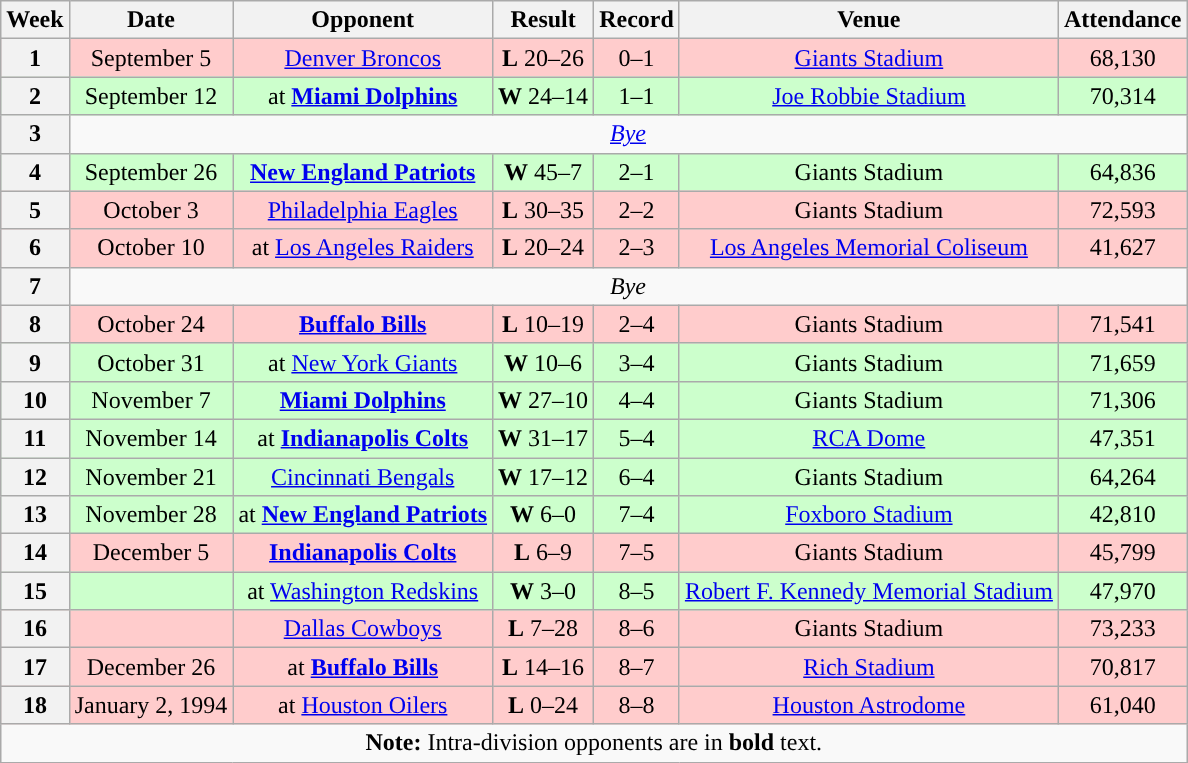<table class="wikitable" style="text-align:center">
<tr>
<th>Week</th>
<th>Date</th>
<th>Opponent</th>
<th>Result</th>
<th>Record</th>
<th>Venue</th>
<th>Attendance</th>
</tr>
<tr style="background:#fcc">
<th>1</th>
<td>September 5</td>
<td><a href='#'>Denver Broncos</a></td>
<td><strong>L</strong> 20–26</td>
<td>0–1</td>
<td><a href='#'>Giants Stadium</a></td>
<td>68,130</td>
</tr>
<tr style="background:#cfc">
<th>2</th>
<td>September 12</td>
<td>at <strong><a href='#'>Miami Dolphins</a></strong></td>
<td><strong>W</strong> 24–14</td>
<td>1–1</td>
<td><a href='#'>Joe Robbie Stadium</a></td>
<td>70,314</td>
</tr>
<tr>
<th>3</th>
<td colspan="7"><em><a href='#'>Bye</a></em></td>
</tr>
<tr style="background:#cfc">
<th>4</th>
<td>September 26</td>
<td><strong><a href='#'>New England Patriots</a></strong></td>
<td><strong>W</strong> 45–7</td>
<td>2–1</td>
<td>Giants Stadium</td>
<td>64,836</td>
</tr>
<tr style="background:#fcc">
<th>5</th>
<td>October 3</td>
<td><a href='#'>Philadelphia Eagles</a></td>
<td><strong>L</strong> 30–35</td>
<td>2–2</td>
<td>Giants Stadium</td>
<td>72,593</td>
</tr>
<tr style="background:#fcc">
<th>6</th>
<td>October 10</td>
<td>at <a href='#'>Los Angeles Raiders</a></td>
<td><strong>L</strong> 20–24</td>
<td>2–3</td>
<td><a href='#'>Los Angeles Memorial Coliseum</a></td>
<td>41,627</td>
</tr>
<tr>
<th>7</th>
<td colspan="6"><em>Bye</em></td>
</tr>
<tr style="background:#fcc">
<th>8</th>
<td>October 24</td>
<td><strong><a href='#'>Buffalo Bills</a></strong></td>
<td><strong>L</strong> 10–19</td>
<td>2–4</td>
<td>Giants Stadium</td>
<td>71,541</td>
</tr>
<tr style="background:#cfc">
<th>9</th>
<td>October 31</td>
<td>at <a href='#'>New York Giants</a></td>
<td><strong>W</strong> 10–6</td>
<td>3–4</td>
<td>Giants Stadium</td>
<td>71,659</td>
</tr>
<tr style="background:#cfc">
<th>10</th>
<td>November 7</td>
<td><strong><a href='#'>Miami Dolphins</a></strong></td>
<td><strong>W</strong> 27–10</td>
<td>4–4</td>
<td>Giants Stadium</td>
<td>71,306</td>
</tr>
<tr style="background:#cfc">
<th>11</th>
<td>November 14</td>
<td>at <strong><a href='#'>Indianapolis Colts</a></strong></td>
<td><strong>W</strong> 31–17</td>
<td>5–4</td>
<td><a href='#'>RCA Dome</a></td>
<td>47,351</td>
</tr>
<tr style="background:#cfc">
<th>12</th>
<td>November 21</td>
<td><a href='#'>Cincinnati Bengals</a></td>
<td><strong>W</strong> 17–12</td>
<td>6–4</td>
<td>Giants Stadium</td>
<td>64,264</td>
</tr>
<tr style="background:#cfc">
<th>13</th>
<td>November 28</td>
<td>at <strong><a href='#'>New England Patriots</a></strong></td>
<td><strong>W</strong> 6–0</td>
<td>7–4</td>
<td><a href='#'>Foxboro Stadium</a></td>
<td>42,810</td>
</tr>
<tr style="background:#fcc">
<th>14</th>
<td>December 5</td>
<td><strong><a href='#'>Indianapolis Colts</a></strong></td>
<td><strong>L</strong> 6–9</td>
<td>7–5</td>
<td>Giants Stadium</td>
<td>45,799</td>
</tr>
<tr style="background:#cfc">
<th>15</th>
<td></td>
<td>at <a href='#'>Washington Redskins</a></td>
<td><strong>W</strong> 3–0</td>
<td>8–5</td>
<td><a href='#'>Robert F. Kennedy Memorial Stadium</a></td>
<td>47,970</td>
</tr>
<tr style="background:#fcc">
<th>16</th>
<td></td>
<td><a href='#'>Dallas Cowboys</a></td>
<td><strong>L</strong> 7–28</td>
<td>8–6</td>
<td>Giants Stadium</td>
<td>73,233</td>
</tr>
<tr style="background:#fcc">
<th>17</th>
<td>December 26</td>
<td>at <strong><a href='#'>Buffalo Bills</a></strong></td>
<td><strong>L</strong> 14–16</td>
<td>8–7</td>
<td><a href='#'>Rich Stadium</a></td>
<td>70,817</td>
</tr>
<tr style="background:#fcc">
<th>18</th>
<td>January 2, 1994</td>
<td>at <a href='#'>Houston Oilers</a></td>
<td><strong>L</strong> 0–24</td>
<td>8–8</td>
<td><a href='#'>Houston Astrodome</a></td>
<td>61,040</td>
</tr>
<tr>
<td colspan="8"><strong>Note:</strong> Intra-division opponents are in <strong>bold</strong> text.</td>
</tr>
</table>
